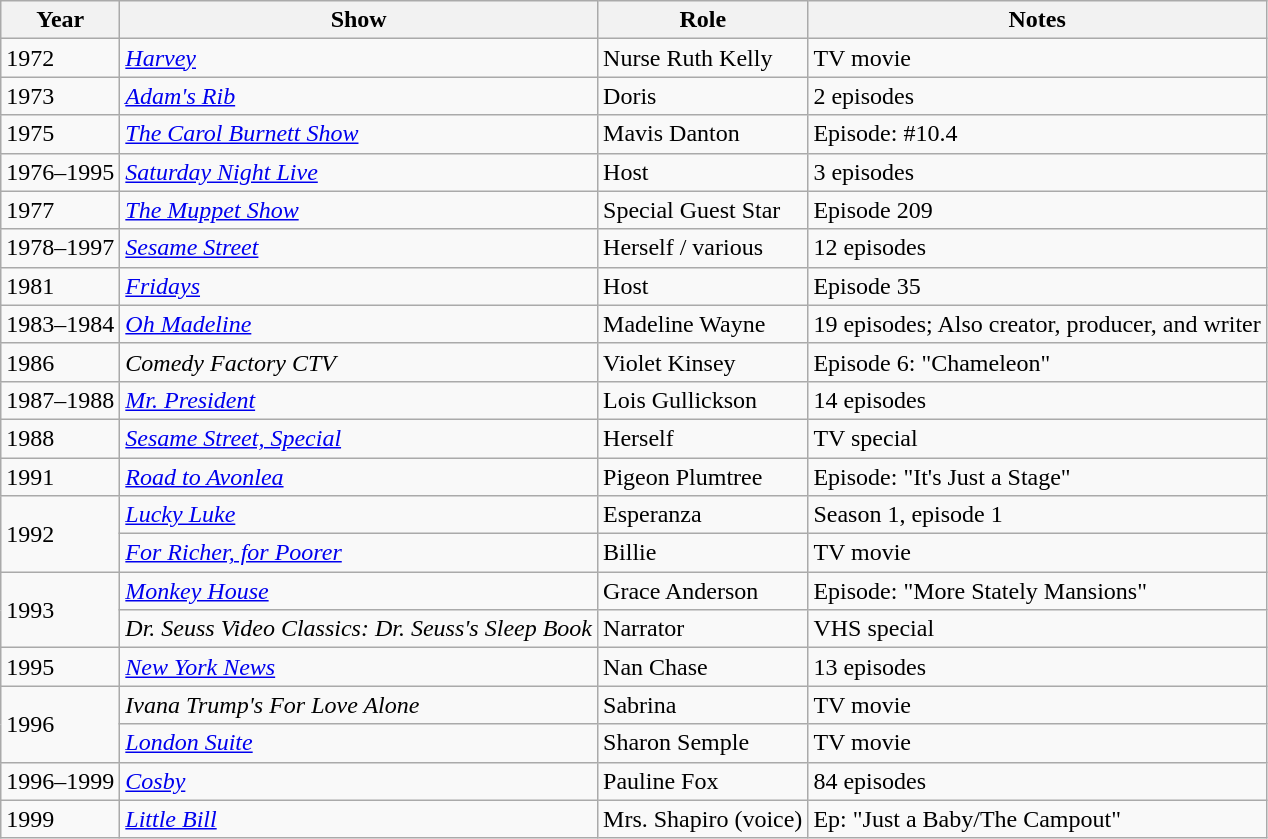<table class="wikitable">
<tr>
<th>Year</th>
<th>Show</th>
<th>Role</th>
<th>Notes</th>
</tr>
<tr>
<td>1972</td>
<td><em><a href='#'>Harvey</a></em></td>
<td>Nurse Ruth Kelly</td>
<td>TV movie</td>
</tr>
<tr>
<td>1973</td>
<td><em><a href='#'>Adam's Rib</a></em></td>
<td>Doris</td>
<td>2 episodes</td>
</tr>
<tr>
<td>1975</td>
<td><em><a href='#'>The Carol Burnett Show</a></em></td>
<td>Mavis Danton</td>
<td>Episode: #10.4</td>
</tr>
<tr>
<td>1976–1995</td>
<td><em><a href='#'>Saturday Night Live</a></em></td>
<td>Host</td>
<td>3 episodes</td>
</tr>
<tr>
<td>1977</td>
<td><em><a href='#'>The Muppet Show</a></em></td>
<td>Special Guest Star</td>
<td>Episode 209</td>
</tr>
<tr>
<td>1978–1997</td>
<td><em><a href='#'>Sesame Street</a></em></td>
<td>Herself / various</td>
<td>12 episodes</td>
</tr>
<tr>
<td>1981</td>
<td><em><a href='#'>Fridays</a></em></td>
<td>Host</td>
<td>Episode 35</td>
</tr>
<tr>
<td>1983–1984</td>
<td><em><a href='#'>Oh Madeline</a></em></td>
<td>Madeline Wayne</td>
<td>19 episodes; Also creator, producer, and writer</td>
</tr>
<tr>
<td>1986</td>
<td><em>Comedy Factory CTV</em></td>
<td>Violet Kinsey</td>
<td>Episode 6: "Chameleon"</td>
</tr>
<tr>
<td>1987–1988</td>
<td><em><a href='#'>Mr. President</a></em></td>
<td>Lois Gullickson</td>
<td>14 episodes</td>
</tr>
<tr>
<td>1988</td>
<td><em><a href='#'>Sesame Street, Special</a></em></td>
<td>Herself</td>
<td>TV special</td>
</tr>
<tr>
<td>1991</td>
<td><em><a href='#'>Road to Avonlea</a></em></td>
<td>Pigeon Plumtree</td>
<td>Episode: "It's Just a Stage"</td>
</tr>
<tr>
<td rowspan="2">1992</td>
<td><em><a href='#'>Lucky Luke</a></em></td>
<td>Esperanza</td>
<td>Season 1, episode 1</td>
</tr>
<tr>
<td><em><a href='#'>For Richer, for Poorer</a></em></td>
<td>Billie</td>
<td>TV movie</td>
</tr>
<tr>
<td rowspan="2">1993</td>
<td><em><a href='#'>Monkey House</a></em></td>
<td>Grace Anderson</td>
<td>Episode: "More Stately Mansions"</td>
</tr>
<tr>
<td><em>Dr. Seuss Video Classics: Dr. Seuss's Sleep Book</em></td>
<td>Narrator</td>
<td>VHS special</td>
</tr>
<tr>
<td>1995</td>
<td><em><a href='#'>New York News</a></em></td>
<td>Nan Chase</td>
<td>13 episodes</td>
</tr>
<tr>
<td rowspan="2">1996</td>
<td><em>Ivana Trump's For Love Alone</em></td>
<td>Sabrina</td>
<td>TV movie</td>
</tr>
<tr>
<td><em><a href='#'>London Suite</a></em></td>
<td>Sharon Semple</td>
<td>TV movie</td>
</tr>
<tr>
<td>1996–1999</td>
<td><em><a href='#'>Cosby</a></em></td>
<td>Pauline Fox</td>
<td>84 episodes</td>
</tr>
<tr>
<td>1999</td>
<td><em><a href='#'>Little Bill</a></em></td>
<td>Mrs. Shapiro (voice)</td>
<td>Ep: "Just a Baby/The Campout"</td>
</tr>
</table>
